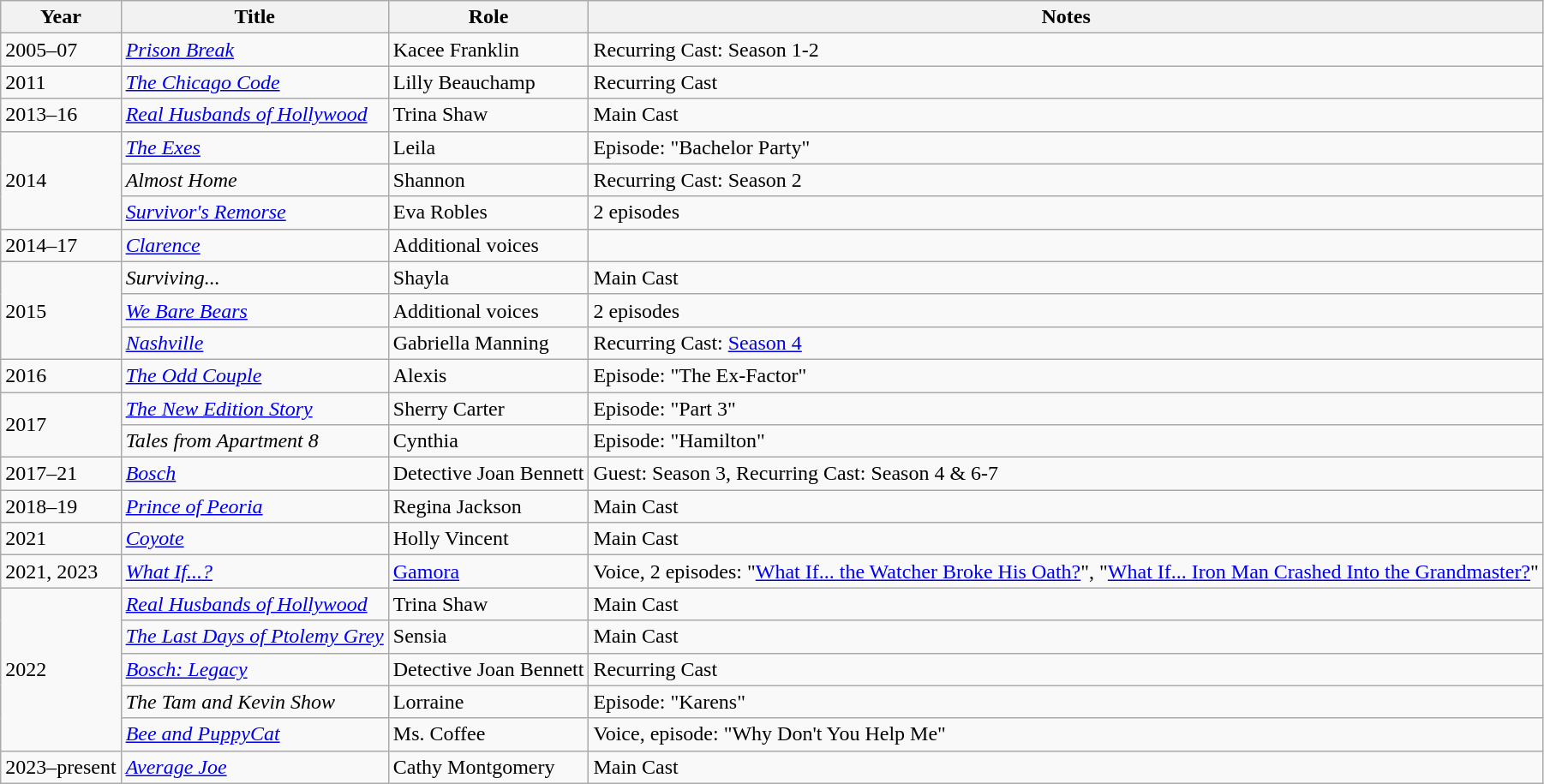<table class="wikitable sortable">
<tr>
<th>Year</th>
<th>Title</th>
<th>Role</th>
<th>Notes</th>
</tr>
<tr>
<td>2005–07</td>
<td><em><a href='#'>Prison Break</a></em></td>
<td>Kacee Franklin</td>
<td>Recurring Cast: Season 1-2</td>
</tr>
<tr>
<td>2011</td>
<td><em><a href='#'>The Chicago Code</a></em></td>
<td>Lilly Beauchamp</td>
<td>Recurring Cast</td>
</tr>
<tr>
<td>2013–16</td>
<td><em><a href='#'>Real Husbands of Hollywood</a></em></td>
<td>Trina Shaw</td>
<td>Main Cast</td>
</tr>
<tr>
<td rowspan="3">2014</td>
<td><em><a href='#'>The Exes</a></em></td>
<td>Leila</td>
<td>Episode: "Bachelor Party"</td>
</tr>
<tr>
<td><em>Almost Home</em></td>
<td>Shannon</td>
<td>Recurring Cast: Season 2</td>
</tr>
<tr>
<td><em><a href='#'>Survivor's Remorse</a></em></td>
<td>Eva Robles</td>
<td>2 episodes</td>
</tr>
<tr>
<td>2014–17</td>
<td><em><a href='#'>Clarence</a></em></td>
<td>Additional voices</td>
<td></td>
</tr>
<tr>
<td rowspan="3">2015</td>
<td><em>Surviving...</em></td>
<td>Shayla</td>
<td>Main Cast</td>
</tr>
<tr>
<td><em><a href='#'>We Bare Bears</a></em></td>
<td>Additional voices</td>
<td>2 episodes</td>
</tr>
<tr>
<td><em><a href='#'>Nashville</a></em></td>
<td>Gabriella Manning</td>
<td>Recurring Cast: <a href='#'>Season 4</a></td>
</tr>
<tr>
<td>2016</td>
<td><em><a href='#'>The Odd Couple</a></em></td>
<td>Alexis</td>
<td>Episode: "The Ex-Factor"</td>
</tr>
<tr>
<td rowspan="2">2017</td>
<td><em><a href='#'>The New Edition Story</a></em></td>
<td>Sherry Carter</td>
<td>Episode: "Part 3"</td>
</tr>
<tr>
<td><em>Tales from Apartment 8</em></td>
<td>Cynthia</td>
<td>Episode: "Hamilton"</td>
</tr>
<tr>
<td>2017–21</td>
<td><em><a href='#'>Bosch</a></em></td>
<td>Detective Joan Bennett</td>
<td>Guest: Season 3, Recurring Cast: Season 4 & 6-7</td>
</tr>
<tr>
<td>2018–19</td>
<td><em><a href='#'>Prince of Peoria</a></em></td>
<td>Regina Jackson</td>
<td>Main Cast</td>
</tr>
<tr>
<td>2021</td>
<td><em><a href='#'>Coyote</a></em></td>
<td>Holly Vincent</td>
<td>Main Cast</td>
</tr>
<tr>
<td>2021, 2023</td>
<td><em><a href='#'>What If...?</a></em></td>
<td><a href='#'>Gamora</a></td>
<td>Voice, 2 episodes: "<a href='#'>What If... the Watcher Broke His Oath?</a>", "<a href='#'>What If... Iron Man Crashed Into the Grandmaster?</a>"</td>
</tr>
<tr>
<td rowspan="5">2022</td>
<td><em><a href='#'>Real Husbands of Hollywood</a></em></td>
<td>Trina Shaw</td>
<td>Main Cast</td>
</tr>
<tr>
<td><em><a href='#'>The Last Days of Ptolemy Grey</a></em></td>
<td>Sensia</td>
<td>Main Cast</td>
</tr>
<tr>
<td><em><a href='#'>Bosch: Legacy</a></em></td>
<td>Detective Joan Bennett</td>
<td>Recurring Cast</td>
</tr>
<tr>
<td><em>The Tam and Kevin Show</em></td>
<td>Lorraine</td>
<td>Episode: "Karens"</td>
</tr>
<tr>
<td><em><a href='#'>Bee and PuppyCat</a></em></td>
<td>Ms. Coffee</td>
<td>Voice, episode: "Why Don't You Help Me"</td>
</tr>
<tr>
<td>2023–present</td>
<td><em><a href='#'>Average Joe</a></em></td>
<td>Cathy Montgomery</td>
<td>Main Cast</td>
</tr>
</table>
